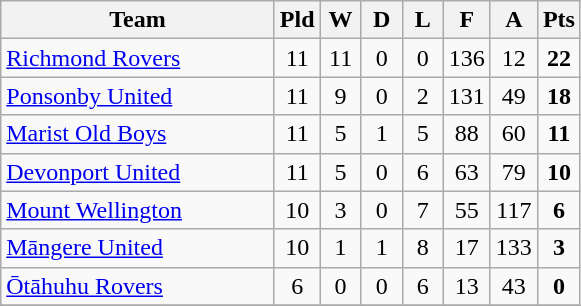<table class="wikitable" style="text-align:center;">
<tr>
<th width=175>Team</th>
<th width=20 abbr="Played">Pld</th>
<th width=20 abbr="Won">W</th>
<th width=20 abbr="Drawn">D</th>
<th width=20 abbr="Lost">L</th>
<th width=20 abbr="For">F</th>
<th width=20 abbr="Against">A</th>
<th width=20 abbr="Points">Pts</th>
</tr>
<tr>
<td style="text-align:left;"><a href='#'>Richmond Rovers</a></td>
<td>11</td>
<td>11</td>
<td>0</td>
<td>0</td>
<td>136</td>
<td>12</td>
<td><strong>22</strong></td>
</tr>
<tr>
<td style="text-align:left;"><a href='#'>Ponsonby United</a></td>
<td>11</td>
<td>9</td>
<td>0</td>
<td>2</td>
<td>131</td>
<td>49</td>
<td><strong>18</strong></td>
</tr>
<tr>
<td style="text-align:left;"><a href='#'>Marist Old Boys</a></td>
<td>11</td>
<td>5</td>
<td>1</td>
<td>5</td>
<td>88</td>
<td>60</td>
<td><strong>11</strong></td>
</tr>
<tr>
<td style="text-align:left;"><a href='#'>Devonport United</a></td>
<td>11</td>
<td>5</td>
<td>0</td>
<td>6</td>
<td>63</td>
<td>79</td>
<td><strong>10</strong></td>
</tr>
<tr>
<td style="text-align:left;"><a href='#'>Mount Wellington</a></td>
<td>10</td>
<td>3</td>
<td>0</td>
<td>7</td>
<td>55</td>
<td>117</td>
<td><strong>6</strong></td>
</tr>
<tr>
<td style="text-align:left;"><a href='#'>Māngere United</a></td>
<td>10</td>
<td>1</td>
<td>1</td>
<td>8</td>
<td>17</td>
<td>133</td>
<td><strong>3</strong></td>
</tr>
<tr>
<td style="text-align:left;"><a href='#'>Ōtāhuhu Rovers</a></td>
<td>6</td>
<td>0</td>
<td>0</td>
<td>6</td>
<td>13</td>
<td>43</td>
<td><strong>0</strong></td>
</tr>
<tr>
</tr>
</table>
